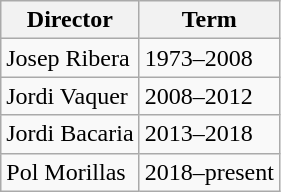<table class=wikitable>
<tr>
<th>Director</th>
<th>Term</th>
</tr>
<tr ----style="background-color:#FFFFFF">
<td>Josep Ribera</td>
<td>1973–2008</td>
</tr>
<tr ----style="background-color:#FFFFFF">
<td>Jordi Vaquer</td>
<td>2008–2012</td>
</tr>
<tr ----style="background-color:#FFFFFF">
<td>Jordi Bacaria</td>
<td>2013–2018</td>
</tr>
<tr ----style="background-color:#FFFFFF">
<td>Pol Morillas</td>
<td>2018–present</td>
</tr>
</table>
